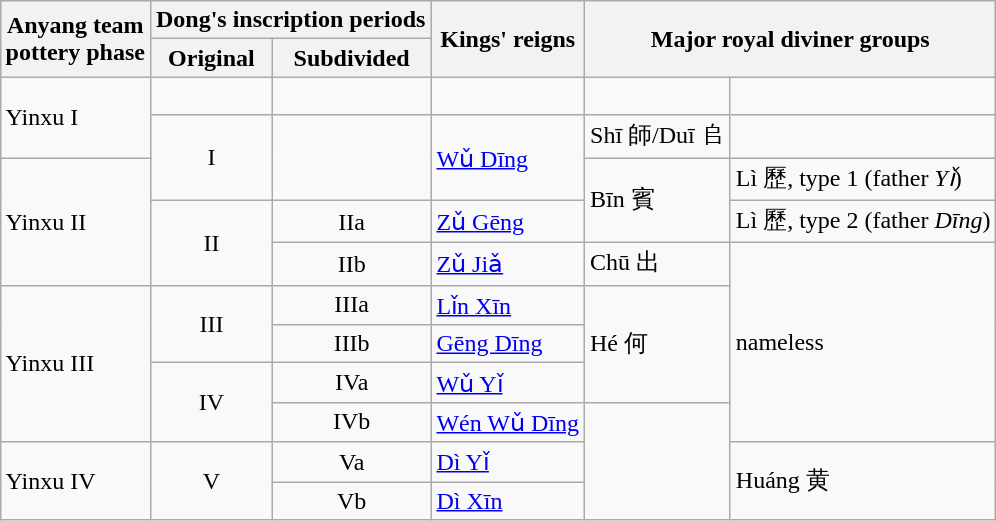<table class="wikitable" style="margin: 1em auto 1em auto;">
<tr>
<th rowspan="2">Anyang team<br>pottery phase</th>
<th colspan="2">Dong's inscription periods</th>
<th rowspan="2">Kings' reigns</th>
<th colspan="2" rowspan="2">Major royal diviner groups</th>
</tr>
<tr>
<th>Original</th>
<th>Subdivided</th>
</tr>
<tr>
<td rowspan="2">Yinxu I</td>
<td></td>
<td></td>
<td></td>
<td></td>
<td> </td>
</tr>
<tr>
<td rowspan="2" align="center">I</td>
<td rowspan="2" align="center"></td>
<td rowspan="2"><a href='#'>Wǔ Dīng</a></td>
<td>Shī 師/Duī 𠂤</td>
<td></td>
</tr>
<tr>
<td rowspan="3">Yinxu II</td>
<td rowspan="2">Bīn 賓</td>
<td>Lì 歷, type 1 (father <em>Yǐ</em>)</td>
</tr>
<tr>
<td rowspan="2" align="center">II</td>
<td align="center">IIa</td>
<td><a href='#'>Zǔ Gēng</a></td>
<td>Lì 歷, type 2 (father <em>Dīng</em>)</td>
</tr>
<tr>
<td align="center">IIb</td>
<td><a href='#'>Zǔ Jiǎ</a></td>
<td>Chū 出</td>
<td rowspan="5">nameless</td>
</tr>
<tr>
<td rowspan="4">Yinxu III</td>
<td rowspan="2" align="center">III</td>
<td align="center">IIIa</td>
<td><a href='#'>Lǐn Xīn</a></td>
<td rowspan="3">Hé 何</td>
</tr>
<tr>
<td align="center">IIIb</td>
<td><a href='#'>Gēng Dīng</a></td>
</tr>
<tr>
<td rowspan="2" align="center">IV</td>
<td align="center">IVa</td>
<td><a href='#'>Wǔ Yǐ</a></td>
</tr>
<tr>
<td align="center">IVb</td>
<td><a href='#'>Wén Wǔ Dīng</a></td>
<td rowspan="3"></td>
</tr>
<tr>
<td rowspan="2">Yinxu IV</td>
<td rowspan="2" align="center">V</td>
<td align="center">Va</td>
<td><a href='#'>Dì Yǐ</a></td>
<td rowspan="2">Huáng 黄</td>
</tr>
<tr>
<td align="center">Vb</td>
<td><a href='#'>Dì Xīn</a></td>
</tr>
</table>
